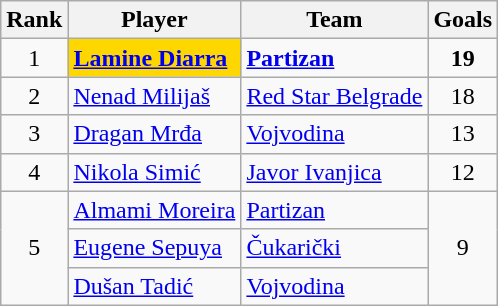<table class="wikitable">
<tr>
<th>Rank</th>
<th>Player</th>
<th>Team</th>
<th>Goals</th>
</tr>
<tr>
<td rowspan=1 align=center>1</td>
<td bgcolor=gold><strong> <a href='#'>Lamine Diarra</a></strong></td>
<td><strong><a href='#'>Partizan</a></strong></td>
<td style="text-align:center"><strong>19</strong></td>
</tr>
<tr>
<td rowspan=1 align=center>2</td>
<td> <a href='#'>Nenad Milijaš</a></td>
<td><a href='#'>Red Star Belgrade</a></td>
<td style="text-align:center">18</td>
</tr>
<tr>
<td rowspan=1 align=center>3</td>
<td> <a href='#'>Dragan Mrđa</a></td>
<td><a href='#'>Vojvodina</a></td>
<td style="text-align:center">13</td>
</tr>
<tr>
<td rowspan=1 align=center>4</td>
<td> <a href='#'>Nikola Simić</a></td>
<td><a href='#'>Javor Ivanjica</a></td>
<td style="text-align:center">12</td>
</tr>
<tr>
<td rowspan=3 align=center>5</td>
<td> <a href='#'>Almami Moreira</a></td>
<td><a href='#'>Partizan</a></td>
<td rowspan=3 align=center>9</td>
</tr>
<tr>
<td> <a href='#'>Eugene Sepuya</a></td>
<td><a href='#'>Čukarički</a></td>
</tr>
<tr>
<td> <a href='#'>Dušan Tadić</a></td>
<td><a href='#'>Vojvodina</a></td>
</tr>
</table>
